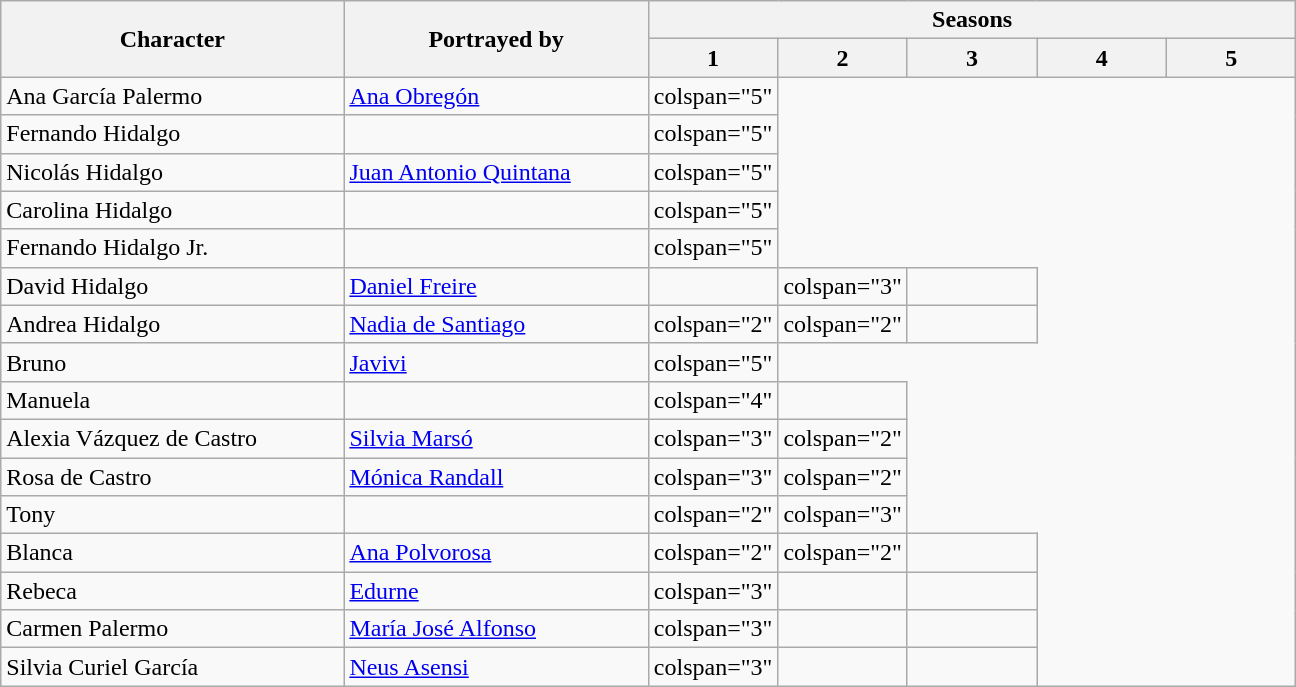<table class="wikitable">
<tr>
<th rowspan="2">Character</th>
<th rowspan="2">Portrayed by</th>
<th colspan="5">Seasons</th>
</tr>
<tr>
<th style="width:10%">1</th>
<th style="width:10%">2</th>
<th style="width:10%">3</th>
<th style="width:10%">4</th>
<th style="width:10%">5</th>
</tr>
<tr>
<td>Ana García Palermo</td>
<td><a href='#'>Ana Obregón</a></td>
<td>colspan="5" </td>
</tr>
<tr>
<td>Fernando Hidalgo</td>
<td></td>
<td>colspan="5" </td>
</tr>
<tr>
<td>Nicolás Hidalgo</td>
<td><a href='#'>Juan Antonio Quintana</a></td>
<td>colspan="5" </td>
</tr>
<tr>
<td>Carolina Hidalgo</td>
<td></td>
<td>colspan="5" </td>
</tr>
<tr>
<td>Fernando Hidalgo Jr.</td>
<td></td>
<td>colspan="5" </td>
</tr>
<tr>
<td>David Hidalgo</td>
<td><a href='#'>Daniel Freire</a></td>
<td></td>
<td>colspan="3" </td>
<td></td>
</tr>
<tr>
<td>Andrea Hidalgo</td>
<td><a href='#'>Nadia de Santiago</a></td>
<td>colspan="2" </td>
<td>colspan="2" </td>
<td></td>
</tr>
<tr>
<td>Bruno</td>
<td><a href='#'>Javivi</a></td>
<td>colspan="5" </td>
</tr>
<tr>
<td>Manuela</td>
<td></td>
<td>colspan="4" </td>
<td></td>
</tr>
<tr>
<td>Alexia Vázquez de Castro</td>
<td><a href='#'>Silvia Marsó</a></td>
<td>colspan="3" </td>
<td>colspan="2" </td>
</tr>
<tr>
<td>Rosa de Castro</td>
<td><a href='#'>Mónica Randall</a></td>
<td>colspan="3" </td>
<td>colspan="2" </td>
</tr>
<tr>
<td>Tony</td>
<td></td>
<td>colspan="2" </td>
<td>colspan="3" </td>
</tr>
<tr>
<td>Blanca</td>
<td><a href='#'>Ana Polvorosa</a></td>
<td>colspan="2" </td>
<td>colspan="2" </td>
<td></td>
</tr>
<tr>
<td>Rebeca</td>
<td><a href='#'>Edurne</a></td>
<td>colspan="3" </td>
<td></td>
<td></td>
</tr>
<tr>
<td>Carmen Palermo</td>
<td><a href='#'>María José Alfonso</a></td>
<td>colspan="3" </td>
<td></td>
<td></td>
</tr>
<tr>
<td>Silvia Curiel García</td>
<td><a href='#'>Neus Asensi</a></td>
<td>colspan="3" </td>
<td></td>
<td></td>
</tr>
</table>
